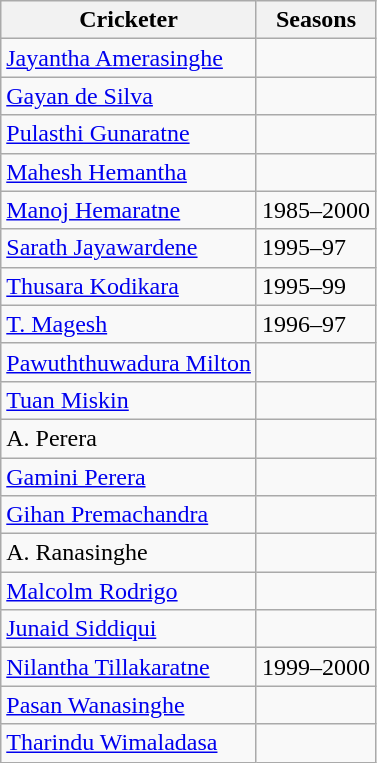<table class=wikitable>
<tr>
<th>Cricketer</th>
<th>Seasons</th>
</tr>
<tr>
<td><a href='#'>Jayantha Amerasinghe</a></td>
<td></td>
</tr>
<tr>
<td><a href='#'>Gayan de Silva</a></td>
<td></td>
</tr>
<tr>
<td><a href='#'>Pulasthi Gunaratne</a></td>
<td></td>
</tr>
<tr>
<td><a href='#'>Mahesh Hemantha</a></td>
<td></td>
</tr>
<tr>
<td><a href='#'>Manoj Hemaratne</a></td>
<td>1985–2000</td>
</tr>
<tr>
<td><a href='#'>Sarath Jayawardene</a></td>
<td>1995–97</td>
</tr>
<tr>
<td><a href='#'>Thusara Kodikara</a></td>
<td>1995–99</td>
</tr>
<tr>
<td><a href='#'>T. Magesh</a></td>
<td>1996–97</td>
</tr>
<tr>
<td><a href='#'>Pawuththuwadura Milton</a></td>
<td></td>
</tr>
<tr>
<td><a href='#'>Tuan Miskin</a></td>
<td></td>
</tr>
<tr>
<td>A. Perera</td>
<td></td>
</tr>
<tr>
<td><a href='#'>Gamini Perera</a></td>
<td></td>
</tr>
<tr>
<td><a href='#'>Gihan Premachandra</a></td>
<td></td>
</tr>
<tr>
<td>A. Ranasinghe</td>
<td></td>
</tr>
<tr>
<td><a href='#'>Malcolm Rodrigo</a></td>
<td></td>
</tr>
<tr>
<td><a href='#'>Junaid Siddiqui</a></td>
<td></td>
</tr>
<tr>
<td><a href='#'>Nilantha Tillakaratne</a></td>
<td>1999–2000</td>
</tr>
<tr>
<td><a href='#'>Pasan Wanasinghe</a></td>
<td></td>
</tr>
<tr>
<td><a href='#'>Tharindu Wimaladasa</a></td>
<td></td>
</tr>
</table>
